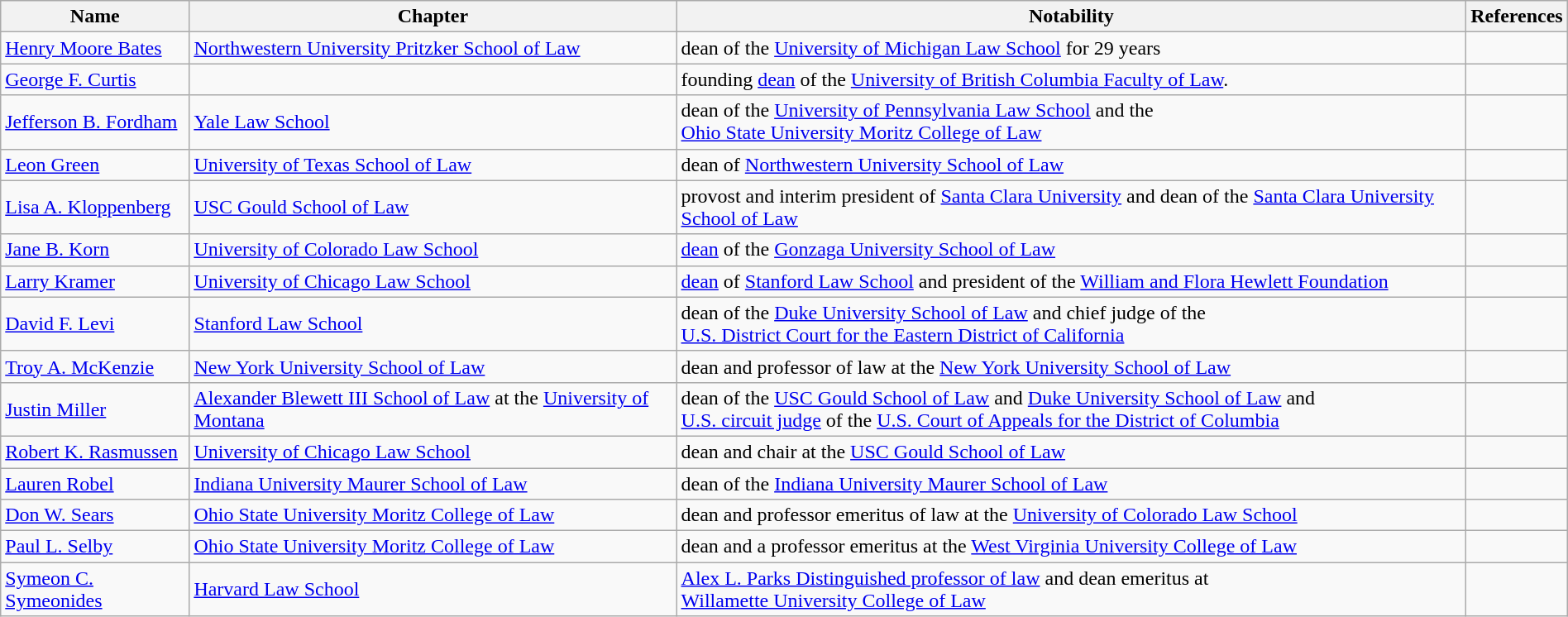<table class="wikitable sortable" style="width:100%;">
<tr>
<th>Name</th>
<th>Chapter</th>
<th>Notability</th>
<th>References</th>
</tr>
<tr>
<td><a href='#'>Henry Moore Bates</a></td>
<td><a href='#'>Northwestern University Pritzker School of Law</a></td>
<td>dean of the <a href='#'>University of Michigan Law School</a> for 29 years</td>
<td></td>
</tr>
<tr>
<td><a href='#'>George F. Curtis</a></td>
<td></td>
<td>founding <a href='#'>dean</a> of the <a href='#'>University of British Columbia Faculty of Law</a>.</td>
<td></td>
</tr>
<tr>
<td><a href='#'>Jefferson B. Fordham</a></td>
<td><a href='#'>Yale Law School</a></td>
<td>dean of the <a href='#'>University of Pennsylvania Law School</a> and the<br><a href='#'>Ohio State University Moritz College of Law</a></td>
<td></td>
</tr>
<tr>
<td><a href='#'>Leon Green</a></td>
<td><a href='#'>University of Texas School of Law</a></td>
<td>dean of <a href='#'>Northwestern University School of Law</a></td>
<td></td>
</tr>
<tr>
<td><a href='#'>Lisa A. Kloppenberg</a></td>
<td><a href='#'>USC Gould School of Law</a></td>
<td>provost and interim president of <a href='#'>Santa Clara University</a> and dean of the <a href='#'>Santa Clara University School of Law</a></td>
<td></td>
</tr>
<tr>
<td><a href='#'>Jane B. Korn</a></td>
<td><a href='#'>University of Colorado Law School</a></td>
<td><a href='#'>dean</a> of the <a href='#'>Gonzaga University School of Law</a></td>
<td></td>
</tr>
<tr>
<td><a href='#'>Larry Kramer</a></td>
<td><a href='#'>University of Chicago Law School</a></td>
<td><a href='#'>dean</a> of <a href='#'>Stanford Law School</a> and president of the <a href='#'>William and Flora Hewlett Foundation</a></td>
<td></td>
</tr>
<tr>
<td><a href='#'>David F. Levi</a></td>
<td><a href='#'>Stanford Law School</a></td>
<td>dean of the <a href='#'>Duke University School of Law</a> and chief judge of the<br><a href='#'>U.S. District Court for the Eastern District of California</a></td>
<td></td>
</tr>
<tr>
<td><a href='#'>Troy A. McKenzie</a></td>
<td><a href='#'>New York University School of Law</a></td>
<td>dean and professor of law at the <a href='#'>New York University School of Law</a></td>
<td></td>
</tr>
<tr>
<td><a href='#'>Justin Miller</a></td>
<td><a href='#'>Alexander Blewett III School of Law</a> at the <a href='#'>University of Montana</a></td>
<td>dean of the <a href='#'>USC Gould School of Law</a> and <a href='#'>Duke University School of Law</a> and<br><a href='#'>U.S. circuit judge</a> of the <a href='#'>U.S. Court of Appeals for the District of Columbia</a></td>
<td></td>
</tr>
<tr>
<td><a href='#'>Robert K. Rasmussen</a></td>
<td><a href='#'>University of Chicago Law School</a></td>
<td>dean and chair at the <a href='#'>USC Gould School of Law</a></td>
<td></td>
</tr>
<tr>
<td><a href='#'>Lauren Robel</a></td>
<td><a href='#'>Indiana University Maurer School of Law</a></td>
<td>dean of the <a href='#'>Indiana University Maurer School of Law</a></td>
<td></td>
</tr>
<tr>
<td><a href='#'>Don W. Sears</a></td>
<td><a href='#'>Ohio State University Moritz College of Law</a></td>
<td>dean and professor emeritus of law at the <a href='#'>University of Colorado Law School</a></td>
<td></td>
</tr>
<tr>
<td><a href='#'>Paul L. Selby</a></td>
<td><a href='#'>Ohio State University Moritz College of Law</a></td>
<td>dean and a professor emeritus at the <a href='#'>West Virginia University College of Law</a></td>
<td></td>
</tr>
<tr>
<td><a href='#'>Symeon C. Symeonides</a></td>
<td><a href='#'>Harvard Law School</a></td>
<td><a href='#'>Alex L. Parks Distinguished professor of law</a> and dean emeritus at<br><a href='#'>Willamette University College of Law</a></td>
<td></td>
</tr>
</table>
